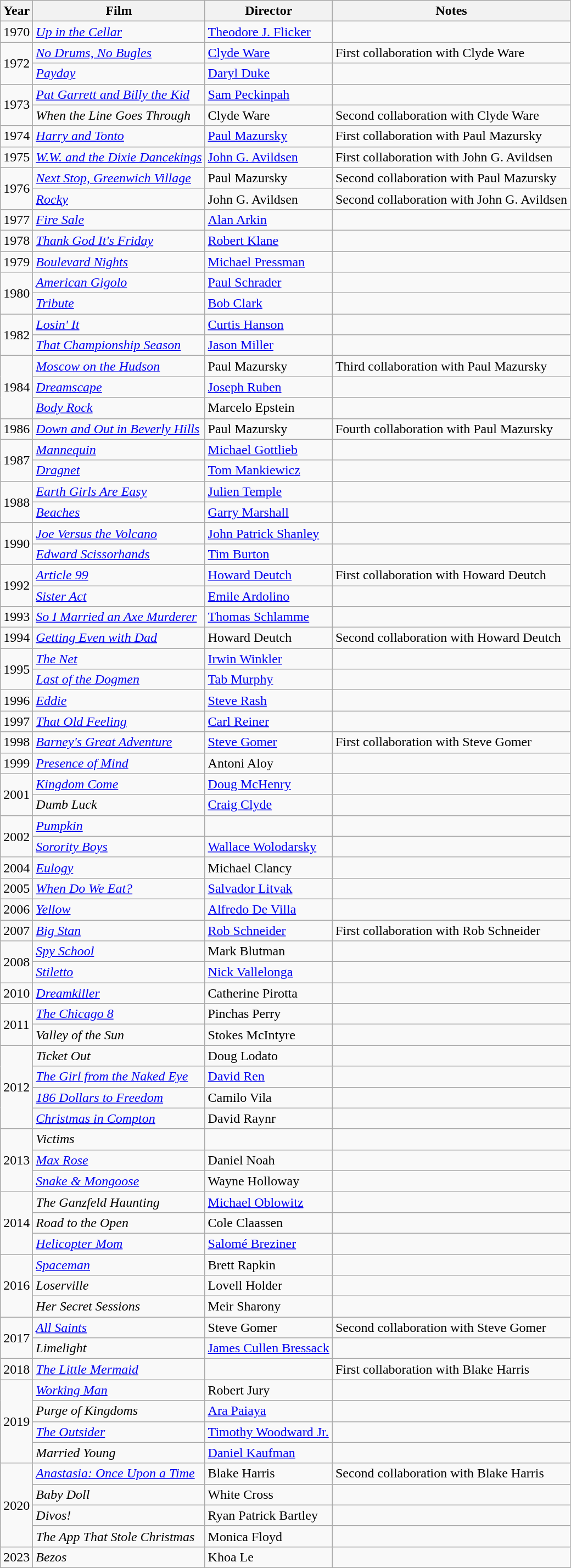<table class="wikitable">
<tr>
<th>Year</th>
<th>Film</th>
<th>Director</th>
<th>Notes</th>
</tr>
<tr>
<td>1970</td>
<td><em><a href='#'>Up in the Cellar</a></em></td>
<td><a href='#'>Theodore J. Flicker</a></td>
<td></td>
</tr>
<tr>
<td rowspan=2>1972</td>
<td><em><a href='#'>No Drums, No Bugles</a></em></td>
<td><a href='#'>Clyde Ware</a></td>
<td>First collaboration with Clyde Ware</td>
</tr>
<tr>
<td><em><a href='#'>Payday</a></em></td>
<td><a href='#'>Daryl Duke</a></td>
<td></td>
</tr>
<tr>
<td rowspan=2>1973</td>
<td><em><a href='#'>Pat Garrett and Billy the Kid</a></em></td>
<td><a href='#'>Sam Peckinpah</a></td>
<td></td>
</tr>
<tr>
<td><em>When the Line Goes Through</em></td>
<td>Clyde Ware</td>
<td>Second collaboration with Clyde Ware</td>
</tr>
<tr>
<td>1974</td>
<td><em><a href='#'>Harry and Tonto</a></em></td>
<td><a href='#'>Paul Mazursky</a></td>
<td>First collaboration with Paul Mazursky</td>
</tr>
<tr>
<td>1975</td>
<td><em><a href='#'>W.W. and the Dixie Dancekings</a></em></td>
<td><a href='#'>John G. Avildsen</a></td>
<td>First collaboration with John G. Avildsen</td>
</tr>
<tr>
<td rowspan=2>1976</td>
<td><em><a href='#'>Next Stop, Greenwich Village</a></em></td>
<td>Paul Mazursky</td>
<td>Second collaboration with Paul Mazursky</td>
</tr>
<tr>
<td><em><a href='#'>Rocky</a></em></td>
<td>John G. Avildsen</td>
<td>Second collaboration with John G. Avildsen</td>
</tr>
<tr>
<td>1977</td>
<td><em><a href='#'>Fire Sale</a></em></td>
<td><a href='#'>Alan Arkin</a></td>
<td></td>
</tr>
<tr>
<td>1978</td>
<td><em><a href='#'>Thank God It's Friday</a></em></td>
<td><a href='#'>Robert Klane</a></td>
<td></td>
</tr>
<tr>
<td>1979</td>
<td><em><a href='#'>Boulevard Nights</a></em></td>
<td><a href='#'>Michael Pressman</a></td>
<td></td>
</tr>
<tr>
<td rowspan=2>1980</td>
<td><em><a href='#'>American Gigolo</a></em></td>
<td><a href='#'>Paul Schrader</a></td>
<td></td>
</tr>
<tr>
<td><em><a href='#'>Tribute</a></em></td>
<td><a href='#'>Bob Clark</a></td>
<td></td>
</tr>
<tr>
<td rowspan=2>1982</td>
<td><em><a href='#'>Losin' It</a></em></td>
<td><a href='#'>Curtis Hanson</a></td>
<td></td>
</tr>
<tr>
<td><em><a href='#'>That Championship Season</a></em></td>
<td><a href='#'>Jason Miller</a></td>
<td></td>
</tr>
<tr>
<td rowspan=3>1984</td>
<td><em><a href='#'>Moscow on the Hudson</a></em></td>
<td>Paul Mazursky</td>
<td>Third collaboration with Paul Mazursky</td>
</tr>
<tr>
<td><em><a href='#'>Dreamscape</a></em></td>
<td><a href='#'>Joseph Ruben</a></td>
<td></td>
</tr>
<tr>
<td><em><a href='#'>Body Rock</a></em></td>
<td>Marcelo Epstein</td>
<td></td>
</tr>
<tr>
<td>1986</td>
<td><em><a href='#'>Down and Out in Beverly Hills</a></em></td>
<td>Paul Mazursky</td>
<td>Fourth collaboration with Paul Mazursky</td>
</tr>
<tr>
<td rowspan=2>1987</td>
<td><em><a href='#'>Mannequin</a></em></td>
<td><a href='#'>Michael Gottlieb</a></td>
<td></td>
</tr>
<tr>
<td><em><a href='#'>Dragnet</a></em></td>
<td><a href='#'>Tom Mankiewicz</a></td>
<td></td>
</tr>
<tr>
<td rowspan=2>1988</td>
<td><em><a href='#'>Earth Girls Are Easy</a></em></td>
<td><a href='#'>Julien Temple</a></td>
<td></td>
</tr>
<tr>
<td><em><a href='#'>Beaches</a></em></td>
<td><a href='#'>Garry Marshall</a></td>
<td></td>
</tr>
<tr>
<td rowspan=2>1990</td>
<td><em><a href='#'>Joe Versus the Volcano</a></em></td>
<td><a href='#'>John Patrick Shanley</a></td>
<td></td>
</tr>
<tr>
<td><em><a href='#'>Edward Scissorhands</a></em></td>
<td><a href='#'>Tim Burton</a></td>
<td></td>
</tr>
<tr>
<td rowspan=2>1992</td>
<td><em><a href='#'>Article 99</a></em></td>
<td><a href='#'>Howard Deutch</a></td>
<td>First collaboration with Howard Deutch</td>
</tr>
<tr>
<td><em><a href='#'>Sister Act</a></em></td>
<td><a href='#'>Emile Ardolino</a></td>
<td></td>
</tr>
<tr>
<td>1993</td>
<td><em><a href='#'>So I Married an Axe Murderer</a></em></td>
<td><a href='#'>Thomas Schlamme</a></td>
<td></td>
</tr>
<tr>
<td>1994</td>
<td><em><a href='#'>Getting Even with Dad</a></em></td>
<td>Howard Deutch</td>
<td>Second collaboration with Howard Deutch</td>
</tr>
<tr>
<td rowspan=2>1995</td>
<td><em><a href='#'>The Net</a></em></td>
<td><a href='#'>Irwin Winkler</a></td>
<td></td>
</tr>
<tr>
<td><em><a href='#'>Last of the Dogmen</a></em></td>
<td><a href='#'>Tab Murphy</a></td>
<td></td>
</tr>
<tr>
<td>1996</td>
<td><em><a href='#'>Eddie</a></em></td>
<td><a href='#'>Steve Rash</a></td>
<td></td>
</tr>
<tr>
<td>1997</td>
<td><em><a href='#'>That Old Feeling</a></em></td>
<td><a href='#'>Carl Reiner</a></td>
<td></td>
</tr>
<tr>
<td>1998</td>
<td><em><a href='#'>Barney's Great Adventure</a></em></td>
<td><a href='#'>Steve Gomer</a></td>
<td>First collaboration with Steve Gomer</td>
</tr>
<tr>
<td>1999</td>
<td><em><a href='#'>Presence of Mind</a></em></td>
<td>Antoni Aloy</td>
<td></td>
</tr>
<tr>
<td rowspan=2>2001</td>
<td><em><a href='#'>Kingdom Come</a></em></td>
<td><a href='#'>Doug McHenry</a></td>
<td></td>
</tr>
<tr>
<td><em>Dumb Luck</em></td>
<td><a href='#'>Craig Clyde</a></td>
<td></td>
</tr>
<tr>
<td rowspan=2>2002</td>
<td><em><a href='#'>Pumpkin</a></em></td>
<td></td>
<td></td>
</tr>
<tr>
<td><em><a href='#'>Sorority Boys</a></em></td>
<td><a href='#'>Wallace Wolodarsky</a></td>
<td></td>
</tr>
<tr>
<td>2004</td>
<td><em><a href='#'>Eulogy</a></em></td>
<td>Michael Clancy</td>
<td></td>
</tr>
<tr>
<td>2005</td>
<td><em><a href='#'>When Do We Eat?</a></em></td>
<td><a href='#'>Salvador Litvak</a></td>
<td></td>
</tr>
<tr>
<td>2006</td>
<td><em><a href='#'>Yellow</a></em></td>
<td><a href='#'>Alfredo De Villa</a></td>
<td></td>
</tr>
<tr>
<td>2007</td>
<td><em><a href='#'>Big Stan</a></em></td>
<td><a href='#'>Rob Schneider</a></td>
<td>First collaboration with Rob Schneider</td>
</tr>
<tr>
<td rowspan=2>2008</td>
<td><em><a href='#'>Spy School</a></em></td>
<td>Mark Blutman</td>
<td></td>
</tr>
<tr>
<td><em><a href='#'>Stiletto</a></em></td>
<td><a href='#'>Nick Vallelonga</a></td>
<td></td>
</tr>
<tr>
<td>2010</td>
<td><em><a href='#'>Dreamkiller</a></em></td>
<td>Catherine Pirotta</td>
<td></td>
</tr>
<tr>
<td rowspan=2>2011</td>
<td><em><a href='#'>The Chicago 8</a></em></td>
<td>Pinchas Perry</td>
<td></td>
</tr>
<tr>
<td><em>Valley of the Sun</em></td>
<td>Stokes McIntyre</td>
<td></td>
</tr>
<tr>
<td rowspan=4>2012</td>
<td><em>Ticket Out</em></td>
<td>Doug Lodato</td>
<td></td>
</tr>
<tr>
<td><em><a href='#'>The Girl from the Naked Eye</a></em></td>
<td><a href='#'>David Ren</a></td>
<td></td>
</tr>
<tr>
<td><em><a href='#'>186 Dollars to Freedom</a></em></td>
<td>Camilo Vila</td>
<td></td>
</tr>
<tr>
<td><em><a href='#'>Christmas in Compton</a></em></td>
<td>David Raynr</td>
<td></td>
</tr>
<tr>
<td rowspan=3>2013</td>
<td><em>Victims</em></td>
<td></td>
<td></td>
</tr>
<tr>
<td><em><a href='#'>Max Rose</a></em></td>
<td>Daniel Noah</td>
<td></td>
</tr>
<tr>
<td><em><a href='#'>Snake & Mongoose</a></em></td>
<td>Wayne Holloway</td>
<td></td>
</tr>
<tr>
<td rowspan=3>2014</td>
<td><em>The Ganzfeld Haunting</em></td>
<td><a href='#'>Michael Oblowitz</a></td>
<td></td>
</tr>
<tr>
<td><em>Road to the Open</em></td>
<td>Cole Claassen</td>
<td></td>
</tr>
<tr>
<td><em><a href='#'>Helicopter Mom</a></em></td>
<td><a href='#'>Salomé Breziner</a></td>
<td></td>
</tr>
<tr>
<td rowspan=3>2016</td>
<td><em><a href='#'>Spaceman</a></em></td>
<td>Brett Rapkin</td>
<td></td>
</tr>
<tr>
<td><em>Loserville</em></td>
<td>Lovell Holder</td>
<td></td>
</tr>
<tr>
<td><em>Her Secret Sessions</em></td>
<td>Meir Sharony</td>
<td></td>
</tr>
<tr>
<td rowspan=2>2017</td>
<td><em><a href='#'>All Saints</a></em></td>
<td>Steve Gomer</td>
<td>Second collaboration with Steve Gomer</td>
</tr>
<tr>
<td><em>Limelight</em></td>
<td><a href='#'>James Cullen Bressack</a></td>
<td></td>
</tr>
<tr>
<td>2018</td>
<td><em><a href='#'>The Little Mermaid</a></em></td>
<td></td>
<td>First collaboration with Blake Harris</td>
</tr>
<tr>
<td rowspan=4>2019</td>
<td><em><a href='#'>Working Man</a></em></td>
<td>Robert Jury</td>
<td></td>
</tr>
<tr>
<td><em>Purge of Kingdoms</em></td>
<td><a href='#'>Ara Paiaya</a></td>
<td></td>
</tr>
<tr>
<td><em><a href='#'>The Outsider</a></em></td>
<td><a href='#'>Timothy Woodward Jr.</a></td>
<td></td>
</tr>
<tr>
<td><em>Married Young</em></td>
<td><a href='#'>Daniel Kaufman</a></td>
<td></td>
</tr>
<tr>
<td rowspan=4>2020</td>
<td><em><a href='#'>Anastasia: Once Upon a Time</a></em></td>
<td>Blake Harris</td>
<td>Second collaboration with Blake Harris</td>
</tr>
<tr>
<td><em>Baby Doll</em></td>
<td>White Cross</td>
<td></td>
</tr>
<tr>
<td><em>Divos!</em></td>
<td>Ryan Patrick Bartley</td>
<td></td>
</tr>
<tr>
<td><em>The App That Stole Christmas</em></td>
<td>Monica Floyd</td>
<td></td>
</tr>
<tr>
<td>2023</td>
<td><em>Bezos</em></td>
<td>Khoa Le</td>
<td></td>
</tr>
</table>
